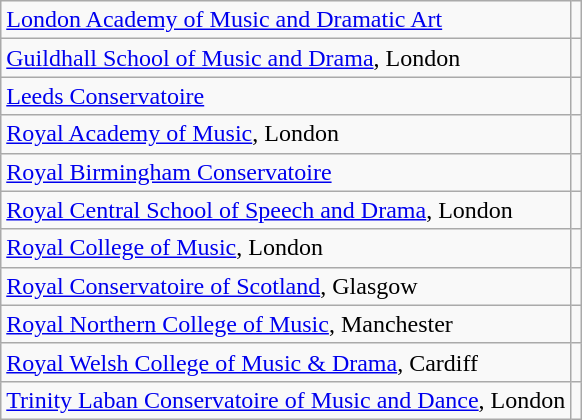<table class="wikitable">
<tr>
<td><a href='#'>London Academy of Music and Dramatic Art</a></td>
<td></td>
</tr>
<tr>
<td><a href='#'>Guildhall School of Music and Drama</a>, London</td>
<td><br></td>
</tr>
<tr>
<td><a href='#'>Leeds Conservatoire</a></td>
<td><br></td>
</tr>
<tr>
<td><a href='#'>Royal Academy of Music</a>, London</td>
<td><br></td>
</tr>
<tr>
<td><a href='#'>Royal Birmingham Conservatoire</a></td>
<td><br></td>
</tr>
<tr>
<td><a href='#'>Royal Central School of Speech and Drama</a>, London</td>
<td><br></td>
</tr>
<tr>
<td><a href='#'>Royal College of Music</a>, London</td>
<td><br></td>
</tr>
<tr>
<td><a href='#'>Royal Conservatoire of Scotland</a>, Glasgow</td>
<td><br></td>
</tr>
<tr>
<td><a href='#'>Royal Northern College of Music</a>, Manchester</td>
<td><br></td>
</tr>
<tr>
<td><a href='#'>Royal Welsh College of Music & Drama</a>, Cardiff</td>
<td><br></td>
</tr>
<tr>
<td><a href='#'>Trinity Laban Conservatoire of Music and Dance</a>, London</td>
<td><br></td>
</tr>
</table>
